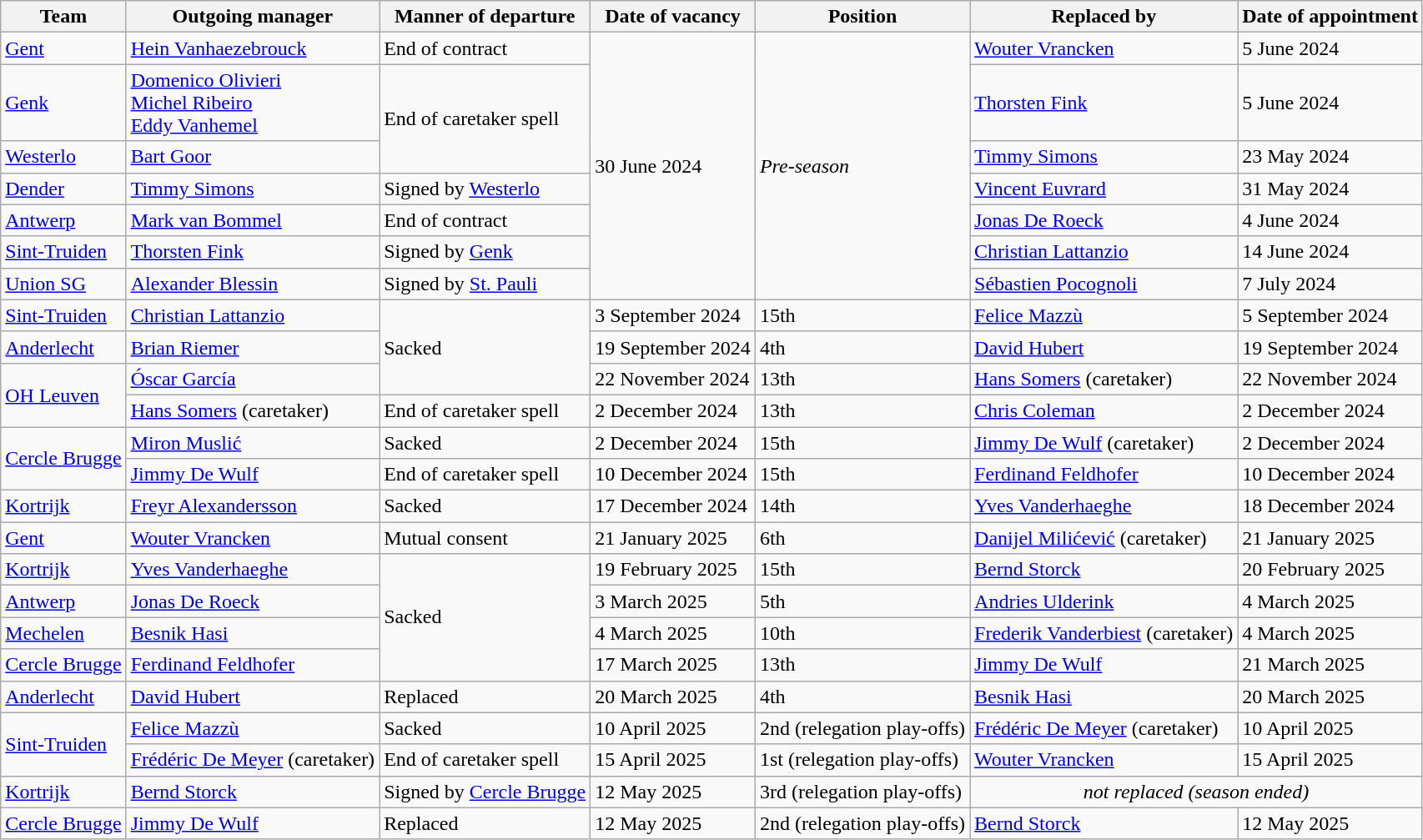<table class="wikitable sortable" style="text-align: left;">
<tr>
<th>Team</th>
<th>Outgoing manager</th>
<th>Manner of departure</th>
<th>Date of vacancy</th>
<th>Position</th>
<th>Replaced by</th>
<th>Date of appointment</th>
</tr>
<tr>
<td><a href='#'>Gent</a></td>
<td> <a href='#'>Hein Vanhaezebrouck</a></td>
<td>End of contract</td>
<td rowspan=7>30 June 2024</td>
<td rowspan=7><em>Pre-season</em></td>
<td> <a href='#'>Wouter Vrancken</a></td>
<td>5 June 2024</td>
</tr>
<tr>
<td><a href='#'>Genk</a></td>
<td> <a href='#'>Domenico Olivieri</a><br> <a href='#'>Michel Ribeiro</a><br> <a href='#'>Eddy Vanhemel</a></td>
<td rowspan=2>End of caretaker spell</td>
<td> <a href='#'>Thorsten Fink</a></td>
<td>5 June 2024</td>
</tr>
<tr>
<td><a href='#'>Westerlo</a></td>
<td> <a href='#'>Bart Goor</a></td>
<td> <a href='#'>Timmy Simons</a></td>
<td>23 May 2024</td>
</tr>
<tr>
<td><a href='#'>Dender</a></td>
<td> <a href='#'>Timmy Simons</a></td>
<td>Signed by <a href='#'>Westerlo</a></td>
<td> <a href='#'>Vincent Euvrard</a></td>
<td>31 May 2024</td>
</tr>
<tr>
<td><a href='#'>Antwerp</a></td>
<td> <a href='#'>Mark van Bommel</a></td>
<td>End of contract</td>
<td> <a href='#'>Jonas De Roeck</a></td>
<td>4 June 2024</td>
</tr>
<tr>
<td><a href='#'>Sint-Truiden</a></td>
<td> <a href='#'>Thorsten Fink</a></td>
<td>Signed by <a href='#'>Genk</a></td>
<td> <a href='#'>Christian Lattanzio</a></td>
<td>14 June 2024</td>
</tr>
<tr>
<td><a href='#'>Union SG</a></td>
<td> <a href='#'>Alexander Blessin</a></td>
<td>Signed by <a href='#'>St. Pauli</a></td>
<td> <a href='#'>Sébastien Pocognoli</a></td>
<td>7 July 2024</td>
</tr>
<tr>
<td><a href='#'>Sint-Truiden</a></td>
<td> <a href='#'>Christian Lattanzio</a></td>
<td rowspan="3">Sacked</td>
<td>3 September 2024</td>
<td>15th</td>
<td> <a href='#'>Felice Mazzù</a></td>
<td>5 September 2024</td>
</tr>
<tr>
<td><a href='#'>Anderlecht</a></td>
<td> <a href='#'>Brian Riemer</a></td>
<td>19 September 2024</td>
<td>4th</td>
<td> <a href='#'>David Hubert</a></td>
<td>19 September 2024</td>
</tr>
<tr>
<td rowspan=2><a href='#'>OH Leuven</a></td>
<td> <a href='#'>Óscar García</a></td>
<td>22 November 2024</td>
<td>13th</td>
<td> <a href='#'>Hans Somers</a> (caretaker)</td>
<td>22 November 2024</td>
</tr>
<tr>
<td> <a href='#'>Hans Somers</a> (caretaker)</td>
<td>End of caretaker spell</td>
<td>2 December 2024</td>
<td>13th</td>
<td> <a href='#'>Chris Coleman</a></td>
<td>2 December 2024</td>
</tr>
<tr>
<td rowspan="2"><a href='#'>Cercle Brugge</a></td>
<td> <a href='#'>Miron Muslić</a></td>
<td>Sacked</td>
<td>2 December 2024</td>
<td>15th</td>
<td> <a href='#'>Jimmy De Wulf</a> (caretaker)</td>
<td>2 December 2024</td>
</tr>
<tr>
<td> <a href='#'>Jimmy De Wulf</a></td>
<td>End of caretaker spell</td>
<td>10 December 2024</td>
<td>15th</td>
<td> <a href='#'>Ferdinand Feldhofer</a></td>
<td>10 December 2024</td>
</tr>
<tr>
<td><a href='#'>Kortrijk</a></td>
<td> <a href='#'>Freyr Alexandersson</a></td>
<td>Sacked</td>
<td>17 December 2024</td>
<td>14th</td>
<td> <a href='#'>Yves Vanderhaeghe</a></td>
<td>18 December 2024</td>
</tr>
<tr>
<td><a href='#'>Gent</a></td>
<td> <a href='#'>Wouter Vrancken</a></td>
<td>Mutual consent</td>
<td>21 January 2025</td>
<td>6th</td>
<td> <a href='#'>Danijel Milićević</a> (caretaker)</td>
<td>21 January 2025</td>
</tr>
<tr>
<td><a href='#'>Kortrijk</a></td>
<td> <a href='#'>Yves Vanderhaeghe</a></td>
<td rowspan="4">Sacked</td>
<td>19 February 2025</td>
<td>15th</td>
<td> <a href='#'>Bernd Storck</a></td>
<td>20 February 2025</td>
</tr>
<tr>
<td><a href='#'>Antwerp</a></td>
<td> <a href='#'>Jonas De Roeck</a></td>
<td>3 March 2025</td>
<td>5th</td>
<td> <a href='#'>Andries Ulderink</a></td>
<td>4 March 2025</td>
</tr>
<tr>
<td><a href='#'>Mechelen</a></td>
<td> <a href='#'>Besnik Hasi</a></td>
<td>4 March 2025</td>
<td>10th</td>
<td> <a href='#'>Frederik Vanderbiest</a> (caretaker)</td>
<td>4 March 2025</td>
</tr>
<tr>
<td><a href='#'>Cercle Brugge</a></td>
<td> <a href='#'>Ferdinand Feldhofer</a></td>
<td>17 March 2025</td>
<td>13th</td>
<td> <a href='#'>Jimmy De Wulf</a></td>
<td>21 March 2025</td>
</tr>
<tr>
<td><a href='#'>Anderlecht</a></td>
<td> <a href='#'>David Hubert</a></td>
<td>Replaced</td>
<td>20 March 2025</td>
<td>4th</td>
<td> <a href='#'>Besnik Hasi</a></td>
<td>20 March 2025</td>
</tr>
<tr>
<td rowspan=2><a href='#'>Sint-Truiden</a></td>
<td> <a href='#'>Felice Mazzù</a></td>
<td>Sacked</td>
<td>10 April 2025</td>
<td>2nd (relegation play-offs)</td>
<td> <a href='#'>Frédéric De Meyer</a> (caretaker)</td>
<td>10 April 2025</td>
</tr>
<tr>
<td> <a href='#'>Frédéric De Meyer</a> (caretaker)</td>
<td>End of caretaker spell</td>
<td>15 April 2025</td>
<td>1st (relegation play-offs)</td>
<td> <a href='#'>Wouter Vrancken</a></td>
<td>15 April 2025</td>
</tr>
<tr>
<td><a href='#'>Kortrijk</a></td>
<td> <a href='#'>Bernd Storck</a></td>
<td>Signed by <a href='#'>Cercle Brugge</a></td>
<td>12 May 2025</td>
<td>3rd (relegation play-offs)</td>
<td colspan=2 align="center"><em>not replaced (season ended)</em></td>
</tr>
<tr>
<td><a href='#'>Cercle Brugge</a></td>
<td> <a href='#'>Jimmy De Wulf</a></td>
<td>Replaced</td>
<td>12 May 2025</td>
<td>2nd (relegation play-offs)</td>
<td> <a href='#'>Bernd Storck</a></td>
<td>12 May 2025</td>
</tr>
</table>
